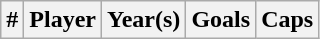<table class="wikitable sortable">
<tr>
<th width =>#</th>
<th width =>Player</th>
<th width =>Year(s)</th>
<th width =>Goals</th>
<th width =>Caps<br></th>
</tr>
</table>
